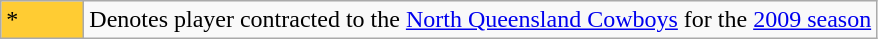<table class="wikitable">
<tr>
<td style="background:#FC3; width:3em;">*</td>
<td>Denotes player contracted to the <a href='#'>North Queensland Cowboys</a> for the <a href='#'>2009 season</a></td>
</tr>
</table>
